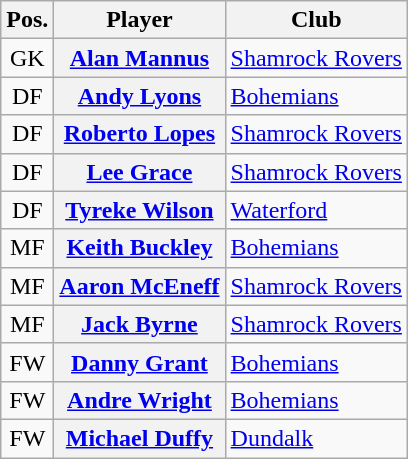<table class="wikitable plainrowheaders" style="text-align: left">
<tr>
<th scope=col>Pos.</th>
<th scope=col>Player</th>
<th scope=col>Club</th>
</tr>
<tr>
<td style=text-align:center>GK</td>
<th scope=row><a href='#'>Alan Mannus</a> </th>
<td><a href='#'>Shamrock Rovers</a></td>
</tr>
<tr>
<td style=text-align:center>DF</td>
<th scope=row><a href='#'>Andy Lyons</a> </th>
<td><a href='#'>Bohemians</a></td>
</tr>
<tr>
<td style=text-align:center>DF</td>
<th scope=row><a href='#'>Roberto Lopes</a> </th>
<td><a href='#'>Shamrock Rovers</a></td>
</tr>
<tr>
<td style=text-align:center>DF</td>
<th scope=row><a href='#'>Lee Grace</a> </th>
<td><a href='#'>Shamrock Rovers</a></td>
</tr>
<tr>
<td style=text-align:center>DF</td>
<th scope=row><a href='#'>Tyreke Wilson</a> </th>
<td><a href='#'>Waterford</a></td>
</tr>
<tr>
<td style=text-align:center>MF</td>
<th scope=row><a href='#'>Keith Buckley</a> </th>
<td><a href='#'>Bohemians</a></td>
</tr>
<tr>
<td style=text-align:center>MF</td>
<th scope=row><a href='#'>Aaron McEneff</a> </th>
<td><a href='#'>Shamrock Rovers</a></td>
</tr>
<tr>
<td style=text-align:center>MF</td>
<th scope=row><a href='#'>Jack Byrne</a> </th>
<td><a href='#'>Shamrock Rovers</a></td>
</tr>
<tr>
<td style=text-align:center>FW</td>
<th scope=row><a href='#'>Danny Grant</a> </th>
<td><a href='#'>Bohemians</a></td>
</tr>
<tr>
<td style=text-align:center>FW</td>
<th scope=row><a href='#'>Andre Wright</a> </th>
<td><a href='#'>Bohemians</a></td>
</tr>
<tr>
<td style=text-align:center>FW</td>
<th scope=row><a href='#'>Michael Duffy</a> </th>
<td><a href='#'>Dundalk</a></td>
</tr>
</table>
